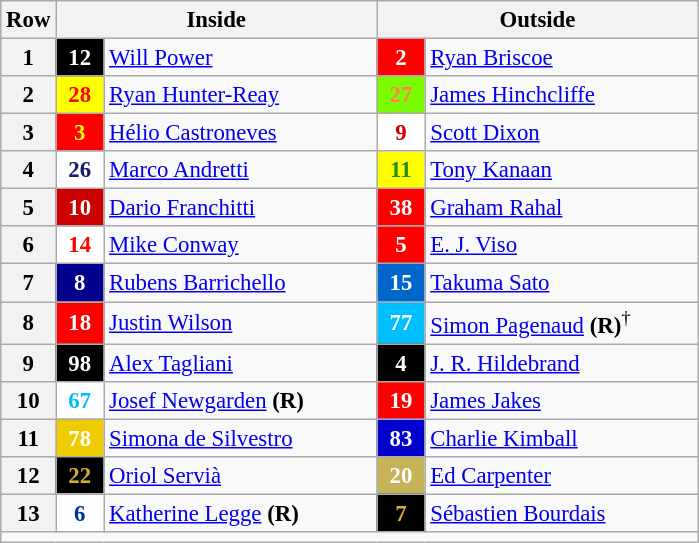<table class="wikitable" style="font-size: 95%;">
<tr>
<th>Row</th>
<th colspan=2>Inside</th>
<th colspan=2>Outside</th>
</tr>
<tr>
<th>1</th>
<td style="background:black; color:white;" align=center width="25"><strong>12</strong></td>
<td width="175"> <a href='#'>Will Power</a></td>
<td style="background:red; color:white;" align=center width="25"><strong>2</strong></td>
<td width="175"> <a href='#'>Ryan Briscoe</a></td>
</tr>
<tr>
<th>2</th>
<td style="background:yellow; color:red;" align="center"><strong>28</strong></td>
<td> <a href='#'>Ryan Hunter-Reay</a></td>
<td style="background:lawngreen; color:coral;" align="center"><strong>27</strong></td>
<td> <a href='#'>James Hinchcliffe</a></td>
</tr>
<tr>
<th>3</th>
<td style="background:red; color:yellow;" align="center"><strong>3</strong></td>
<td> <a href='#'>Hélio Castroneves</a></td>
<td style="background:white; color:#CC0000;" align="center"><strong>9</strong></td>
<td> <a href='#'>Scott Dixon</a></td>
</tr>
<tr>
<th>4</th>
<td style="background:white; color:midnightblue;" align="center"><strong>26</strong></td>
<td> <a href='#'>Marco Andretti</a></td>
<td style="background:yellow; color:forestgreen;" align="center"><strong>11</strong></td>
<td> <a href='#'>Tony Kanaan</a></td>
</tr>
<tr>
<th>5</th>
<td style="background:#CC0000; color:white;" align=center><strong>10</strong></td>
<td> <a href='#'>Dario Franchitti</a></td>
<td style="background:red; color:white;" align="center"><strong>38</strong></td>
<td> <a href='#'>Graham Rahal</a></td>
</tr>
<tr>
<th>6</th>
<td style="background:white; color:red;" align="center"><strong>14</strong></td>
<td> <a href='#'>Mike Conway</a></td>
<td style="background:red; color:white;" align="center"><strong>5</strong></td>
<td> <a href='#'>E. J. Viso</a></td>
</tr>
<tr>
<th>7</th>
<td style="background:darkblue; color:white;" align="center"><strong>8</strong></td>
<td> <a href='#'>Rubens Barrichello</a></td>
<td style="background:#0066CC; color:white;" align="center"><strong>15</strong></td>
<td> <a href='#'>Takuma Sato</a></td>
</tr>
<tr>
<th>8</th>
<td style="background:red; color:white;" align=center><strong>18</strong></td>
<td> <a href='#'>Justin Wilson</a></td>
<td style="background:deepskyblue; color:white;" align="center"><strong>77</strong></td>
<td> <a href='#'>Simon Pagenaud</a> <strong>(R)</strong><sup>†</sup></td>
</tr>
<tr>
<th>9</th>
<td style="background:black; color:white;" align="center"><strong>98</strong></td>
<td> <a href='#'>Alex Tagliani</a></td>
<td style="background:black; color:white;" align="center"><strong>4</strong></td>
<td> <a href='#'>J. R. Hildebrand</a></td>
</tr>
<tr>
<th>10</th>
<td style="background:white; color:deepskyblue;" align="center"><strong>67</strong></td>
<td> <a href='#'>Josef Newgarden</a> <strong>(R)</strong></td>
<td style="background:red; color:white;" align="center"><strong>19</strong></td>
<td> <a href='#'>James Jakes</a></td>
</tr>
<tr>
<th>11</th>
<td style="background:#EFCC00; color:white;" align="center"><strong>78</strong></td>
<td> <a href='#'>Simona de Silvestro</a></td>
<td style="background:mediumblue; color:white;" align="center"><strong>83</strong></td>
<td> <a href='#'>Charlie Kimball</a></td>
</tr>
<tr>
<th>12</th>
<td style="background:black; color:#D4AF37;" align="center"><strong>22</strong></td>
<td> <a href='#'>Oriol Servià</a></td>
<td style="background:#C5B358; color:white;" align="center"><strong>20</strong></td>
<td> <a href='#'>Ed Carpenter</a></td>
</tr>
<tr>
<th>13</th>
<td style="background:white; color:#003399;" align="center"><strong>6</strong></td>
<td> <a href='#'>Katherine Legge</a> <strong>(R)</strong></td>
<td style="background:black; color:#D4AF37;" align="center"><strong>7</strong></td>
<td> <a href='#'>Sébastien Bourdais</a></td>
</tr>
<tr>
<td colspan=5></td>
</tr>
</table>
